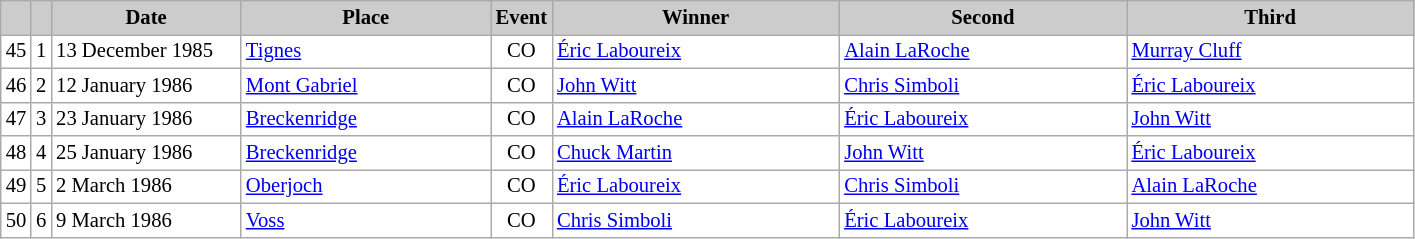<table class="wikitable plainrowheaders" style="background:#fff; font-size:86%; line-height:16px; border:grey solid 1px; border-collapse:collapse;">
<tr style="background:#ccc; text-align:center;">
<th scope="col" style="background:#ccc; width=20 px;"></th>
<th scope="col" style="background:#ccc; width=30 px;"></th>
<th scope="col" style="background:#ccc; width:120px;">Date</th>
<th scope="col" style="background:#ccc; width:160px;">Place</th>
<th scope="col" style="background:#ccc; width:15px;">Event</th>
<th scope="col" style="background:#ccc; width:185px;">Winner</th>
<th scope="col" style="background:#ccc; width:185px;">Second</th>
<th scope="col" style="background:#ccc; width:185px;">Third</th>
</tr>
<tr>
<td align=center>45</td>
<td align=center>1</td>
<td>13 December 1985</td>
<td> <a href='#'>Tignes</a></td>
<td align=center>CO</td>
<td> <a href='#'>Éric Laboureix</a></td>
<td> <a href='#'>Alain LaRoche</a></td>
<td> <a href='#'>Murray Cluff</a></td>
</tr>
<tr>
<td align=center>46</td>
<td align=center>2</td>
<td>12 January 1986</td>
<td> <a href='#'>Mont Gabriel</a></td>
<td align=center>CO</td>
<td> <a href='#'>John Witt</a></td>
<td> <a href='#'>Chris Simboli</a></td>
<td> <a href='#'>Éric Laboureix</a></td>
</tr>
<tr>
<td align=center>47</td>
<td align=center>3</td>
<td>23 January 1986</td>
<td> <a href='#'>Breckenridge</a></td>
<td align=center>CO</td>
<td> <a href='#'>Alain LaRoche</a></td>
<td> <a href='#'>Éric Laboureix</a></td>
<td> <a href='#'>John Witt</a></td>
</tr>
<tr>
<td align=center>48</td>
<td align=center>4</td>
<td>25 January 1986</td>
<td> <a href='#'>Breckenridge</a></td>
<td align=center>CO</td>
<td> <a href='#'>Chuck Martin</a></td>
<td> <a href='#'>John Witt</a></td>
<td> <a href='#'>Éric Laboureix</a></td>
</tr>
<tr>
<td align=center>49</td>
<td align=center>5</td>
<td>2 March 1986</td>
<td> <a href='#'>Oberjoch</a></td>
<td align=center>CO</td>
<td> <a href='#'>Éric Laboureix</a></td>
<td> <a href='#'>Chris Simboli</a></td>
<td> <a href='#'>Alain LaRoche</a></td>
</tr>
<tr>
<td align=center>50</td>
<td align=center>6</td>
<td>9 March 1986</td>
<td> <a href='#'>Voss</a></td>
<td align=center>CO</td>
<td> <a href='#'>Chris Simboli</a></td>
<td> <a href='#'>Éric Laboureix</a></td>
<td> <a href='#'>John Witt</a></td>
</tr>
</table>
